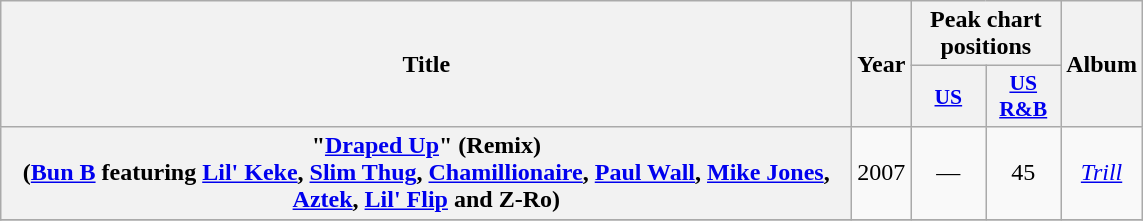<table class="wikitable plainrowheaders" style="text-align:center;">
<tr>
<th scope="col" rowspan="2" style="width:35em;">Title</th>
<th scope="col" rowspan="2">Year</th>
<th scope="col" colspan="2">Peak chart positions</th>
<th scope="col" rowspan="2">Album</th>
</tr>
<tr>
<th scope="col" style="width:3em;font-size:90%;"><a href='#'>US</a></th>
<th scope="col" style="width:3em;font-size:90%;"><a href='#'>US<br>R&B</a></th>
</tr>
<tr>
<th scope="row">"<a href='#'>Draped Up</a>" (Remix)<br><span>(<a href='#'>Bun B</a> featuring <a href='#'>Lil' Keke</a>, <a href='#'>Slim Thug</a>, <a href='#'>Chamillionaire</a>, <a href='#'>Paul Wall</a>, <a href='#'>Mike Jones</a>, <a href='#'>Aztek</a>, <a href='#'>Lil' Flip</a> and Z-Ro)</span></th>
<td>2007</td>
<td>—</td>
<td>45</td>
<td><em><a href='#'>Trill</a></em></td>
</tr>
<tr>
</tr>
</table>
